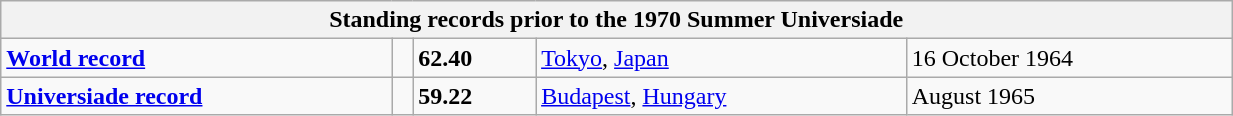<table class="wikitable" width=65%>
<tr>
<th colspan="5">Standing records prior to the 1970 Summer Universiade</th>
</tr>
<tr>
<td><strong><a href='#'>World record</a></strong></td>
<td></td>
<td><strong>62.40</strong></td>
<td><a href='#'>Tokyo</a>, <a href='#'>Japan</a></td>
<td>16 October 1964</td>
</tr>
<tr>
<td><strong><a href='#'>Universiade record</a></strong></td>
<td></td>
<td><strong>59.22</strong></td>
<td><a href='#'>Budapest</a>, <a href='#'>Hungary</a></td>
<td>August 1965</td>
</tr>
</table>
